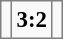<table bgcolor="#f9f9f9" cellpadding="3" cellspacing="0" border="1" style="font-size: 95%; border: gray solid 1px; border-collapse: collapse; background: #f9f9f9;">
<tr>
<td></td>
<td align="center"><strong>3:2</strong></td>
<td></td>
</tr>
</table>
